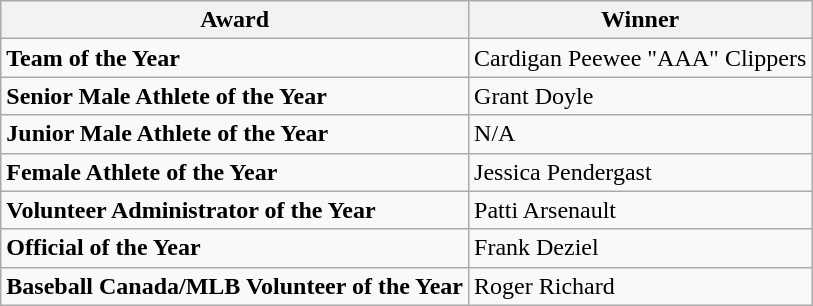<table class="wikitable">
<tr>
<th>Award</th>
<th>Winner</th>
</tr>
<tr>
<td><strong>Team of the Year</strong></td>
<td>Cardigan Peewee "AAA" Clippers</td>
</tr>
<tr>
<td><strong>Senior Male Athlete of the Year</strong></td>
<td>Grant Doyle</td>
</tr>
<tr>
<td><strong>Junior Male Athlete of the Year</strong></td>
<td>N/A</td>
</tr>
<tr>
<td><strong>Female Athlete of the Year</strong></td>
<td>Jessica Pendergast</td>
</tr>
<tr>
<td><strong>Volunteer Administrator of the Year</strong></td>
<td>Patti Arsenault</td>
</tr>
<tr>
<td><strong>Official of the Year</strong></td>
<td>Frank Deziel</td>
</tr>
<tr>
<td><strong>Baseball Canada/MLB Volunteer of the Year</strong></td>
<td>Roger Richard</td>
</tr>
</table>
